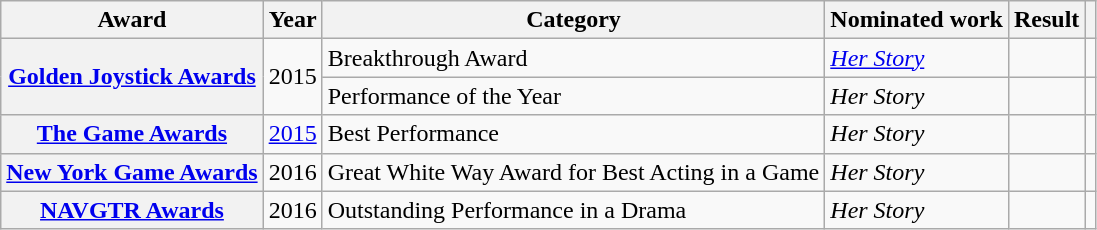<table class="wikitable plainrowheaders sortable">
<tr>
<th scope="col">Award</th>
<th scope="col">Year</th>
<th scope="col">Category</th>
<th scope="col">Nominated work</th>
<th scope="col">Result</th>
<th scope="col" class="unsortable"></th>
</tr>
<tr>
<th rowspan="2" scope="row"><a href='#'>Golden Joystick Awards</a></th>
<td rowspan="2">2015</td>
<td>Breakthrough Award</td>
<td><a href='#'><em>Her Story</em></a></td>
<td></td>
<td style="text-align:center;"></td>
</tr>
<tr>
<td>Performance of the Year</td>
<td><em>Her Story</em></td>
<td></td>
<td style="text-align:center;"></td>
</tr>
<tr>
<th scope="row"><a href='#'>The Game Awards</a></th>
<td><a href='#'>2015</a></td>
<td>Best Performance</td>
<td><em>Her Story</em></td>
<td></td>
<td style="text-align:center;"></td>
</tr>
<tr>
<th scope="row"><a href='#'>New York Game Awards</a></th>
<td>2016</td>
<td>Great White Way Award for Best Acting in a Game</td>
<td><em>Her Story</em></td>
<td></td>
<td style="text-align:center;"></td>
</tr>
<tr>
<th scope="row"><a href='#'>NAVGTR Awards</a></th>
<td>2016</td>
<td>Outstanding Performance in a Drama</td>
<td><em>Her Story</em></td>
<td></td>
<td style="text-align:center;"></td>
</tr>
</table>
